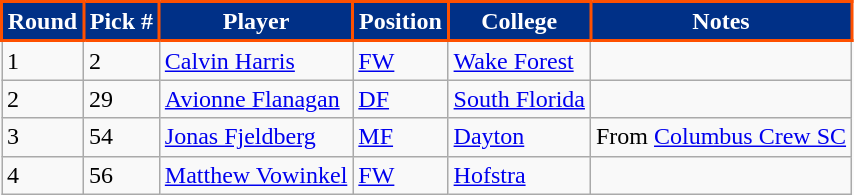<table class="wikitable" style="text-align:left; font-size:100%;">
<tr>
<th style="background:#003087; color:#FFFFFF; border:2px solid #FE5000;" scope="col">Round</th>
<th style="background:#003087; color:#FFFFFF; border:2px solid #FE5000;" scope="col">Pick #</th>
<th style="background:#003087; color:#FFFFFF; border:2px solid #FE5000;" scope="col">Player</th>
<th style="background:#003087; color:#FFFFFF; border:2px solid #FE5000;" scope="col">Position</th>
<th style="background:#003087; color:#FFFFFF; border:2px solid #FE5000;" scope="col">College</th>
<th style="background:#003087; color:#FFFFFF; border:2px solid #FE5000;" scope="col">Notes</th>
</tr>
<tr>
<td>1</td>
<td>2</td>
<td> <a href='#'>Calvin Harris</a></td>
<td><a href='#'>FW</a></td>
<td><a href='#'>Wake Forest</a></td>
<td></td>
</tr>
<tr>
<td>2</td>
<td>29</td>
<td> <a href='#'>Avionne Flanagan</a></td>
<td><a href='#'>DF</a></td>
<td><a href='#'>South Florida</a></td>
<td></td>
</tr>
<tr>
<td>3</td>
<td>54</td>
<td> <a href='#'>Jonas Fjeldberg</a></td>
<td><a href='#'>MF</a></td>
<td><a href='#'>Dayton</a></td>
<td>From <a href='#'>Columbus Crew SC</a></td>
</tr>
<tr>
<td>4</td>
<td>56</td>
<td> <a href='#'>Matthew Vowinkel</a></td>
<td><a href='#'>FW</a></td>
<td><a href='#'>Hofstra</a></td>
<td></td>
</tr>
</table>
